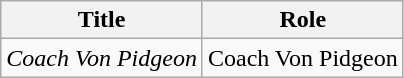<table class="wikitable sortable">
<tr>
<th>Title</th>
<th>Role</th>
</tr>
<tr>
<td><em>Coach Von Pidgeon</em></td>
<td>Coach Von Pidgeon</td>
</tr>
</table>
